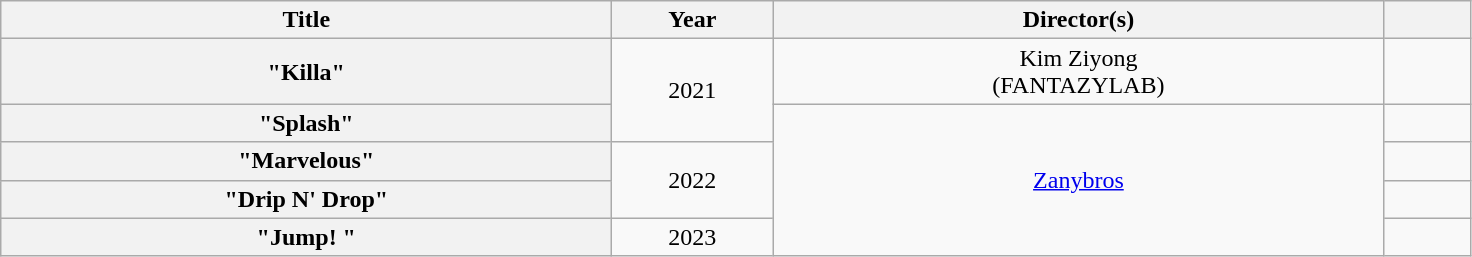<table class="wikitable plainrowheaders" style="text-align:center">
<tr>
<th scope="col" width="400">Title</th>
<th scope="col" width="100">Year</th>
<th scope="col" width="400">Director(s)</th>
<th scope="col" width="50"></th>
</tr>
<tr>
<th scope="row">"Killa"</th>
<td rowspan="2">2021</td>
<td>Kim Ziyong<br>(FANTAZYLAB)</td>
<td></td>
</tr>
<tr>
<th scope="row">"Splash"</th>
<td rowspan="4"><a href='#'>Zanybros</a></td>
<td></td>
</tr>
<tr>
<th scope="row">"Marvelous"</th>
<td rowspan="2">2022</td>
<td></td>
</tr>
<tr>
<th scope="row">"Drip N' Drop"</th>
<td></td>
</tr>
<tr>
<th scope="row">"Jump! "</th>
<td>2023</td>
<td></td>
</tr>
</table>
